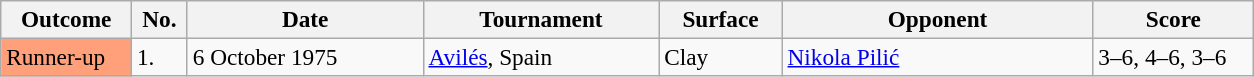<table class="sortable wikitable" style=font-size:97%>
<tr>
<th width=80>Outcome</th>
<th width=30>No.</th>
<th width=150>Date</th>
<th width=150>Tournament</th>
<th width=75>Surface</th>
<th width=200>Opponent</th>
<th width=100>Score</th>
</tr>
<tr>
<td bgcolor=#ffa07a>Runner-up</td>
<td>1.</td>
<td>6 October 1975</td>
<td><a href='#'>Avilés</a>, Spain</td>
<td>Clay</td>
<td> <a href='#'>Nikola Pilić</a></td>
<td>3–6, 4–6, 3–6</td>
</tr>
</table>
